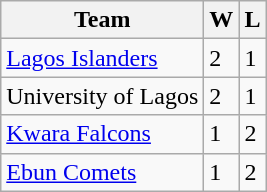<table class="wikitable">
<tr>
<th>Team</th>
<th>W</th>
<th>L</th>
</tr>
<tr>
<td><a href='#'>Lagos Islanders</a></td>
<td>2</td>
<td>1</td>
</tr>
<tr>
<td>University of Lagos</td>
<td>2</td>
<td>1</td>
</tr>
<tr>
<td><a href='#'>Kwara Falcons</a></td>
<td>1</td>
<td>2</td>
</tr>
<tr>
<td><a href='#'>Ebun Comets</a></td>
<td>1</td>
<td>2</td>
</tr>
</table>
